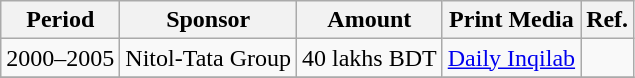<table class=wikitable>
<tr>
<th>Period</th>
<th>Sponsor</th>
<th>Amount</th>
<th>Print Media</th>
<th>Ref.</th>
</tr>
<tr>
<td>2000–2005</td>
<td rowspan="1">Nitol-Tata Group</td>
<td>40 lakhs BDT</td>
<td><a href='#'>Daily Inqilab</a></td>
<td></td>
</tr>
<tr>
</tr>
</table>
